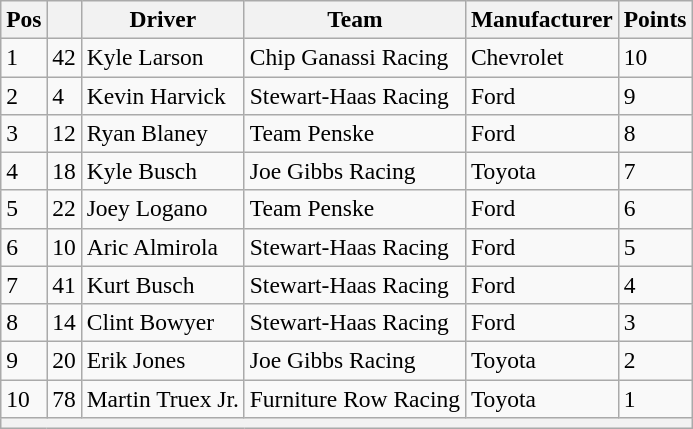<table class="wikitable" style="font-size:98%">
<tr>
<th>Pos</th>
<th></th>
<th>Driver</th>
<th>Team</th>
<th>Manufacturer</th>
<th>Points</th>
</tr>
<tr>
<td>1</td>
<td>42</td>
<td>Kyle Larson</td>
<td>Chip Ganassi Racing</td>
<td>Chevrolet</td>
<td>10</td>
</tr>
<tr>
<td>2</td>
<td>4</td>
<td>Kevin Harvick</td>
<td>Stewart-Haas Racing</td>
<td>Ford</td>
<td>9</td>
</tr>
<tr>
<td>3</td>
<td>12</td>
<td>Ryan Blaney</td>
<td>Team Penske</td>
<td>Ford</td>
<td>8</td>
</tr>
<tr>
<td>4</td>
<td>18</td>
<td>Kyle Busch</td>
<td>Joe Gibbs Racing</td>
<td>Toyota</td>
<td>7</td>
</tr>
<tr>
<td>5</td>
<td>22</td>
<td>Joey Logano</td>
<td>Team Penske</td>
<td>Ford</td>
<td>6</td>
</tr>
<tr>
<td>6</td>
<td>10</td>
<td>Aric Almirola</td>
<td>Stewart-Haas Racing</td>
<td>Ford</td>
<td>5</td>
</tr>
<tr>
<td>7</td>
<td>41</td>
<td>Kurt Busch</td>
<td>Stewart-Haas Racing</td>
<td>Ford</td>
<td>4</td>
</tr>
<tr>
<td>8</td>
<td>14</td>
<td>Clint Bowyer</td>
<td>Stewart-Haas Racing</td>
<td>Ford</td>
<td>3</td>
</tr>
<tr>
<td>9</td>
<td>20</td>
<td>Erik Jones</td>
<td>Joe Gibbs Racing</td>
<td>Toyota</td>
<td>2</td>
</tr>
<tr>
<td>10</td>
<td>78</td>
<td>Martin Truex Jr.</td>
<td>Furniture Row Racing</td>
<td>Toyota</td>
<td>1</td>
</tr>
<tr>
<th colspan="6"></th>
</tr>
</table>
